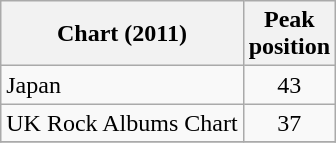<table class="wikitable">
<tr>
<th>Chart (2011)</th>
<th>Peak<br>position</th>
</tr>
<tr>
<td>Japan</td>
<td align="center">43</td>
</tr>
<tr>
<td>UK Rock Albums Chart</td>
<td align="center">37</td>
</tr>
<tr>
</tr>
</table>
